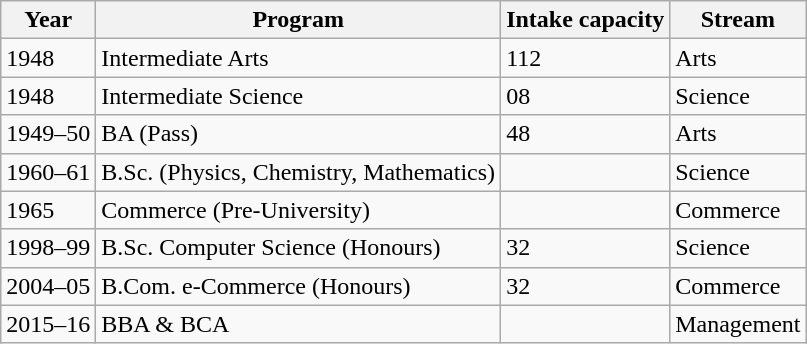<table class="wikitable sortable">
<tr>
<th>Year</th>
<th>Program</th>
<th>Intake capacity</th>
<th>Stream</th>
</tr>
<tr>
<td>1948</td>
<td>Intermediate Arts</td>
<td>112</td>
<td>Arts</td>
</tr>
<tr>
<td>1948</td>
<td>Intermediate Science</td>
<td>08</td>
<td>Science</td>
</tr>
<tr>
<td>1949–50</td>
<td>BA (Pass)</td>
<td>48</td>
<td>Arts</td>
</tr>
<tr>
<td>1960–61</td>
<td>B.Sc. (Physics, Chemistry, Mathematics)</td>
<td></td>
<td>Science</td>
</tr>
<tr>
<td>1965</td>
<td>Commerce (Pre-University)</td>
<td></td>
<td>Commerce</td>
</tr>
<tr>
<td>1998–99</td>
<td>B.Sc. Computer Science (Honours)</td>
<td>32</td>
<td>Science</td>
</tr>
<tr>
<td>2004–05</td>
<td>B.Com. e-Commerce (Honours)</td>
<td>32</td>
<td>Commerce</td>
</tr>
<tr>
<td>2015–16</td>
<td>BBA & BCA</td>
<td></td>
<td>Management</td>
</tr>
</table>
